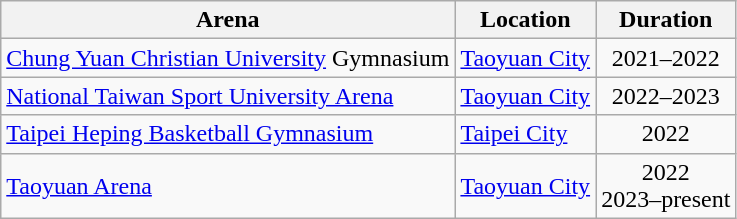<table class="wikitable">
<tr>
<th>Arena</th>
<th>Location</th>
<th>Duration</th>
</tr>
<tr>
<td><a href='#'>Chung Yuan Christian University</a> Gymnasium</td>
<td><a href='#'>Taoyuan City</a></td>
<td style="text-align:center;">2021–2022</td>
</tr>
<tr>
<td><a href='#'>National Taiwan Sport University Arena</a></td>
<td><a href='#'>Taoyuan City</a></td>
<td style="text-align:center;">2022–2023</td>
</tr>
<tr>
<td><a href='#'>Taipei Heping Basketball Gymnasium</a></td>
<td><a href='#'>Taipei City</a></td>
<td style="text-align:center;">2022</td>
</tr>
<tr>
<td><a href='#'>Taoyuan Arena</a></td>
<td><a href='#'>Taoyuan City</a></td>
<td style="text-align:center;">2022<br>2023–present</td>
</tr>
</table>
